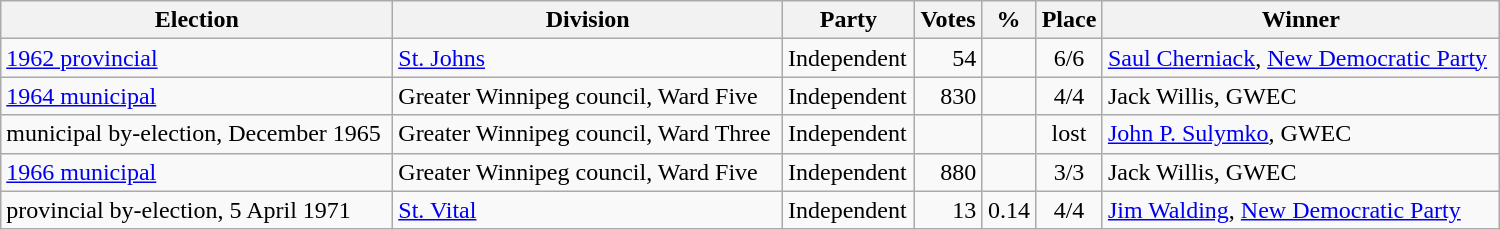<table class="wikitable" width="1000">
<tr>
<th align="left">Election</th>
<th align="left">Division</th>
<th align="left">Party</th>
<th align="right">Votes</th>
<th align="right">%</th>
<th align="center">Place</th>
<th align="center">Winner</th>
</tr>
<tr>
<td align="left"><a href='#'>1962 provincial</a></td>
<td align="left"><a href='#'>St. Johns</a></td>
<td align="left">Independent</td>
<td align="right">54</td>
<td align="right"></td>
<td align="center">6/6</td>
<td align="left"><a href='#'>Saul Cherniack</a>, <a href='#'>New Democratic Party</a></td>
</tr>
<tr>
<td align="left"><a href='#'>1964 municipal</a></td>
<td align="left">Greater Winnipeg council, Ward Five</td>
<td align="left">Independent</td>
<td align="right">830</td>
<td align="right"></td>
<td align="center">4/4</td>
<td align="left">Jack Willis, GWEC</td>
</tr>
<tr>
<td align="left">municipal by-election, December 1965</td>
<td align="left">Greater Winnipeg council, Ward Three</td>
<td align="left">Independent</td>
<td align="right"></td>
<td align="right"></td>
<td align="center">lost</td>
<td align="left"><a href='#'>John P. Sulymko</a>, GWEC</td>
</tr>
<tr>
<td align="left"><a href='#'>1966 municipal</a></td>
<td align="left">Greater Winnipeg council, Ward Five</td>
<td align="left">Independent</td>
<td align="right">880</td>
<td align="right"></td>
<td align="center">3/3</td>
<td align="left">Jack Willis, GWEC</td>
</tr>
<tr>
<td align="left">provincial by-election, 5 April 1971</td>
<td align="left"><a href='#'>St. Vital</a></td>
<td align="left">Independent</td>
<td align="right">13</td>
<td align="right">0.14</td>
<td align="center">4/4</td>
<td align="left"><a href='#'>Jim Walding</a>, <a href='#'>New Democratic Party</a></td>
</tr>
</table>
